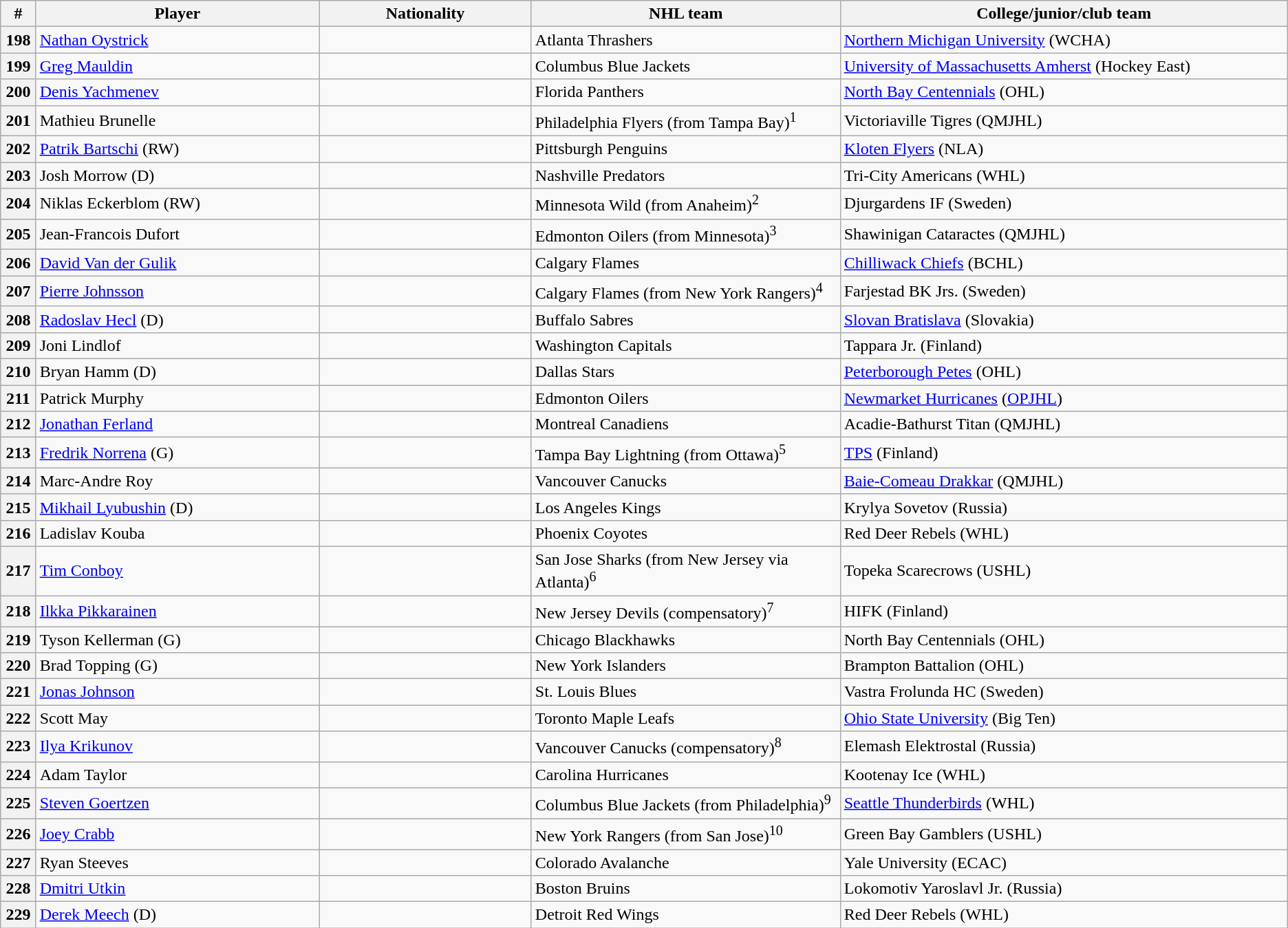<table class="wikitable">
<tr>
<th bgcolor="#DDDDFF" width="2.75%">#</th>
<th bgcolor="#DDDDFF" width="22.0%">Player</th>
<th bgcolor="#DDDDFF" width="16.5%">Nationality</th>
<th bgcolor="#DDDDFF" width="24.0%">NHL team</th>
<th bgcolor="#DDDDFF" width="100.0%">College/junior/club team</th>
</tr>
<tr>
<th>198</th>
<td><a href='#'>Nathan Oystrick</a></td>
<td></td>
<td>Atlanta Thrashers</td>
<td><a href='#'>Northern Michigan University</a> (WCHA)</td>
</tr>
<tr>
<th>199</th>
<td><a href='#'>Greg Mauldin</a></td>
<td></td>
<td>Columbus Blue Jackets</td>
<td><a href='#'>University of Massachusetts Amherst</a> (Hockey East)</td>
</tr>
<tr>
<th>200</th>
<td><a href='#'>Denis Yachmenev</a></td>
<td></td>
<td>Florida Panthers</td>
<td><a href='#'>North Bay Centennials</a> (OHL)</td>
</tr>
<tr>
<th>201</th>
<td>Mathieu Brunelle</td>
<td></td>
<td>Philadelphia Flyers (from Tampa Bay)<sup>1</sup></td>
<td>Victoriaville Tigres (QMJHL)</td>
</tr>
<tr>
<th>202</th>
<td><a href='#'>Patrik Bartschi</a> (RW)</td>
<td></td>
<td>Pittsburgh Penguins</td>
<td><a href='#'>Kloten Flyers</a> (NLA)</td>
</tr>
<tr>
<th>203</th>
<td>Josh Morrow (D)</td>
<td></td>
<td>Nashville Predators</td>
<td>Tri-City Americans (WHL)</td>
</tr>
<tr>
<th>204</th>
<td>Niklas Eckerblom (RW)</td>
<td></td>
<td>Minnesota Wild (from Anaheim)<sup>2</sup></td>
<td>Djurgardens IF (Sweden)</td>
</tr>
<tr>
<th>205</th>
<td>Jean-Francois Dufort</td>
<td></td>
<td>Edmonton Oilers (from Minnesota)<sup>3</sup></td>
<td>Shawinigan Cataractes (QMJHL)</td>
</tr>
<tr>
<th>206</th>
<td><a href='#'>David Van der Gulik</a></td>
<td></td>
<td>Calgary Flames</td>
<td><a href='#'>Chilliwack Chiefs</a> (BCHL)</td>
</tr>
<tr>
<th>207</th>
<td><a href='#'>Pierre Johnsson</a></td>
<td></td>
<td>Calgary Flames (from New York Rangers)<sup>4</sup></td>
<td>Farjestad BK Jrs. (Sweden)</td>
</tr>
<tr>
<th>208</th>
<td><a href='#'>Radoslav Hecl</a> (D)</td>
<td></td>
<td>Buffalo Sabres</td>
<td><a href='#'>Slovan Bratislava</a> (Slovakia)</td>
</tr>
<tr>
<th>209</th>
<td>Joni Lindlof</td>
<td></td>
<td>Washington Capitals</td>
<td>Tappara Jr. (Finland)</td>
</tr>
<tr>
<th>210</th>
<td>Bryan Hamm (D)</td>
<td></td>
<td>Dallas Stars</td>
<td><a href='#'>Peterborough Petes</a> (OHL)</td>
</tr>
<tr>
<th>211</th>
<td>Patrick Murphy</td>
<td></td>
<td>Edmonton Oilers</td>
<td><a href='#'>Newmarket Hurricanes</a> (<a href='#'>OPJHL</a>)</td>
</tr>
<tr>
<th>212</th>
<td><a href='#'>Jonathan Ferland</a></td>
<td></td>
<td>Montreal Canadiens</td>
<td>Acadie-Bathurst Titan (QMJHL)</td>
</tr>
<tr>
<th>213</th>
<td><a href='#'>Fredrik Norrena</a> (G)</td>
<td></td>
<td>Tampa Bay Lightning (from Ottawa)<sup>5</sup></td>
<td><a href='#'>TPS</a> (Finland)</td>
</tr>
<tr>
<th>214</th>
<td>Marc-Andre Roy</td>
<td></td>
<td>Vancouver Canucks</td>
<td><a href='#'>Baie-Comeau Drakkar</a> (QMJHL)</td>
</tr>
<tr>
<th>215</th>
<td><a href='#'>Mikhail Lyubushin</a> (D)</td>
<td></td>
<td>Los Angeles Kings</td>
<td>Krylya Sovetov (Russia)</td>
</tr>
<tr>
<th>216</th>
<td>Ladislav Kouba</td>
<td></td>
<td>Phoenix Coyotes</td>
<td>Red Deer Rebels (WHL)</td>
</tr>
<tr>
<th>217</th>
<td><a href='#'>Tim Conboy</a></td>
<td></td>
<td>San Jose Sharks (from New Jersey via Atlanta)<sup>6</sup></td>
<td>Topeka Scarecrows (USHL)</td>
</tr>
<tr>
<th>218</th>
<td><a href='#'>Ilkka Pikkarainen</a></td>
<td></td>
<td>New Jersey Devils (compensatory)<sup>7</sup></td>
<td>HIFK (Finland)</td>
</tr>
<tr>
<th>219</th>
<td>Tyson Kellerman (G)</td>
<td></td>
<td>Chicago Blackhawks</td>
<td>North Bay Centennials (OHL)</td>
</tr>
<tr>
<th>220</th>
<td>Brad Topping (G)</td>
<td></td>
<td>New York Islanders</td>
<td>Brampton Battalion (OHL)</td>
</tr>
<tr>
<th>221</th>
<td><a href='#'>Jonas Johnson</a></td>
<td></td>
<td>St. Louis Blues</td>
<td>Vastra Frolunda HC (Sweden)</td>
</tr>
<tr>
<th>222</th>
<td>Scott May</td>
<td></td>
<td>Toronto Maple Leafs</td>
<td><a href='#'>Ohio State University</a> (Big Ten)</td>
</tr>
<tr>
<th>223</th>
<td><a href='#'>Ilya Krikunov</a></td>
<td></td>
<td>Vancouver Canucks (compensatory)<sup>8</sup></td>
<td>Elemash Elektrostal (Russia)</td>
</tr>
<tr>
<th>224</th>
<td>Adam Taylor</td>
<td></td>
<td>Carolina Hurricanes</td>
<td>Kootenay Ice (WHL)</td>
</tr>
<tr>
<th>225</th>
<td><a href='#'>Steven Goertzen</a></td>
<td></td>
<td>Columbus Blue Jackets (from Philadelphia)<sup>9</sup></td>
<td><a href='#'>Seattle Thunderbirds</a> (WHL)</td>
</tr>
<tr>
<th>226</th>
<td><a href='#'>Joey Crabb</a></td>
<td></td>
<td>New York Rangers (from San Jose)<sup>10</sup></td>
<td>Green Bay Gamblers (USHL)</td>
</tr>
<tr>
<th>227</th>
<td>Ryan Steeves</td>
<td></td>
<td>Colorado Avalanche</td>
<td>Yale University (ECAC)</td>
</tr>
<tr>
<th>228</th>
<td><a href='#'>Dmitri Utkin</a></td>
<td></td>
<td>Boston Bruins</td>
<td>Lokomotiv Yaroslavl Jr. (Russia)</td>
</tr>
<tr>
<th>229</th>
<td><a href='#'>Derek Meech</a> (D)</td>
<td></td>
<td>Detroit Red Wings</td>
<td>Red Deer Rebels (WHL)</td>
</tr>
</table>
